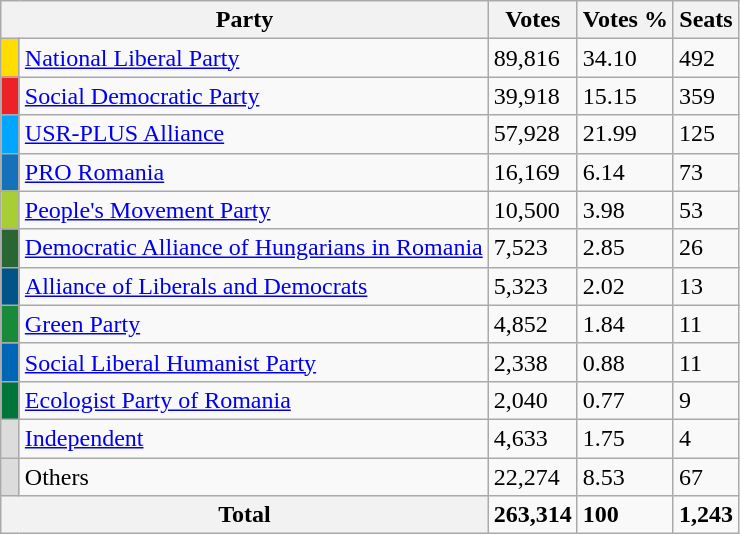<table class="wikitable">
<tr>
<th colspan="2">Party</th>
<th>Votes</th>
<th>Votes %</th>
<th>Seats</th>
</tr>
<tr>
<td style="background:#ffdd00;" width="5"></td>
<td><a href='#'>National Liberal Party</a></td>
<td>89,816</td>
<td>34.10</td>
<td>492</td>
</tr>
<tr>
<td style="background:#ed2128;" width="5"></td>
<td><a href='#'>Social Democratic Party</a></td>
<td>39,918</td>
<td>15.15</td>
<td>359</td>
</tr>
<tr>
<td style="background:#00a6ff;" width="5"></td>
<td><a href='#'>USR-PLUS Alliance</a></td>
<td>57,928</td>
<td>21.99</td>
<td>125</td>
</tr>
<tr>
<td style="background:#1572ba;" width="5"></td>
<td><a href='#'>PRO Romania</a></td>
<td>16,169</td>
<td>6.14</td>
<td>73</td>
</tr>
<tr>
<td style="background:#a7cf35;" width="5"></td>
<td><a href='#'>People's Movement Party</a></td>
<td>10,500</td>
<td>3.98</td>
<td>53</td>
</tr>
<tr>
<td style="background:#296633;" width="5"></td>
<td><a href='#'>Democratic Alliance of Hungarians in Romania</a></td>
<td>7,523</td>
<td>2.85</td>
<td>26</td>
</tr>
<tr>
<td style="background:#005487;" width="5"></td>
<td><a href='#'>Alliance of Liberals and Democrats</a></td>
<td>5,323</td>
<td>2.02</td>
<td>13</td>
</tr>
<tr>
<td style="background:#198a3a;" width="5"></td>
<td><a href='#'>Green Party</a></td>
<td>4,852</td>
<td>1.84</td>
<td>11</td>
</tr>
<tr>
<td style="background:#0066b6;" width="5"></td>
<td><a href='#'>Social Liberal Humanist Party</a></td>
<td>2,338</td>
<td>0.88</td>
<td>11</td>
</tr>
<tr>
<td style="background:#00753a;" width="5"></td>
<td><a href='#'>Ecologist Party of Romania</a></td>
<td>2,040</td>
<td>0.77</td>
<td>9</td>
</tr>
<tr>
<td style="background:#dcdcdc;" width="5"></td>
<td><a href='#'>Independent</a></td>
<td>4,633</td>
<td>1.75</td>
<td>4</td>
</tr>
<tr>
<td style="background:#dcdcdc;" width="5"></td>
<td>Others</td>
<td>22,274</td>
<td>8.53</td>
<td>67</td>
</tr>
<tr>
<th colspan="2">Total</th>
<td><strong>263,314</strong></td>
<td><strong>100</strong></td>
<td><strong>1,243</strong></td>
</tr>
</table>
